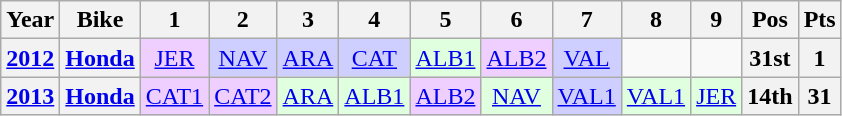<table class="wikitable" style="text-align:center">
<tr>
<th>Year</th>
<th>Bike</th>
<th>1</th>
<th>2</th>
<th>3</th>
<th>4</th>
<th>5</th>
<th>6</th>
<th>7</th>
<th>8</th>
<th>9</th>
<th>Pos</th>
<th>Pts</th>
</tr>
<tr>
<th><a href='#'>2012</a></th>
<th><a href='#'>Honda</a></th>
<td style="background:#efcfff;"><a href='#'>JER</a><br></td>
<td style="background:#cfcfff;"><a href='#'>NAV</a><br></td>
<td style="background:#cfcfff;"><a href='#'>ARA</a><br></td>
<td style="background:#cfcfff;"><a href='#'>CAT</a><br></td>
<td style="background:#dfffdf;"><a href='#'>ALB1</a><br></td>
<td style="background:#efcfff;"><a href='#'>ALB2</a><br></td>
<td style="background:#cfcfff;"><a href='#'>VAL</a><br></td>
<td></td>
<td></td>
<th>31st</th>
<th>1</th>
</tr>
<tr>
<th align="left"><a href='#'>2013</a></th>
<th align="left"><a href='#'>Honda</a></th>
<td style="background:#efcfff;"><a href='#'>CAT1</a><br></td>
<td style="background:#efcfff;"><a href='#'>CAT2</a><br></td>
<td style="background:#dfffdf;"><a href='#'>ARA</a><br></td>
<td style="background:#dfffdf;"><a href='#'>ALB1</a><br></td>
<td style="background:#efcfff;"><a href='#'>ALB2</a><br></td>
<td style="background:#dfffdf;"><a href='#'>NAV</a><br></td>
<td style="background:#cfcfff;"><a href='#'>VAL1</a><br></td>
<td style="background:#dfffdf;"><a href='#'>VAL1</a><br></td>
<td style="background:#dfffdf;"><a href='#'>JER</a><br></td>
<th style="background:#;">14th</th>
<th style="background:#;">31</th>
</tr>
</table>
